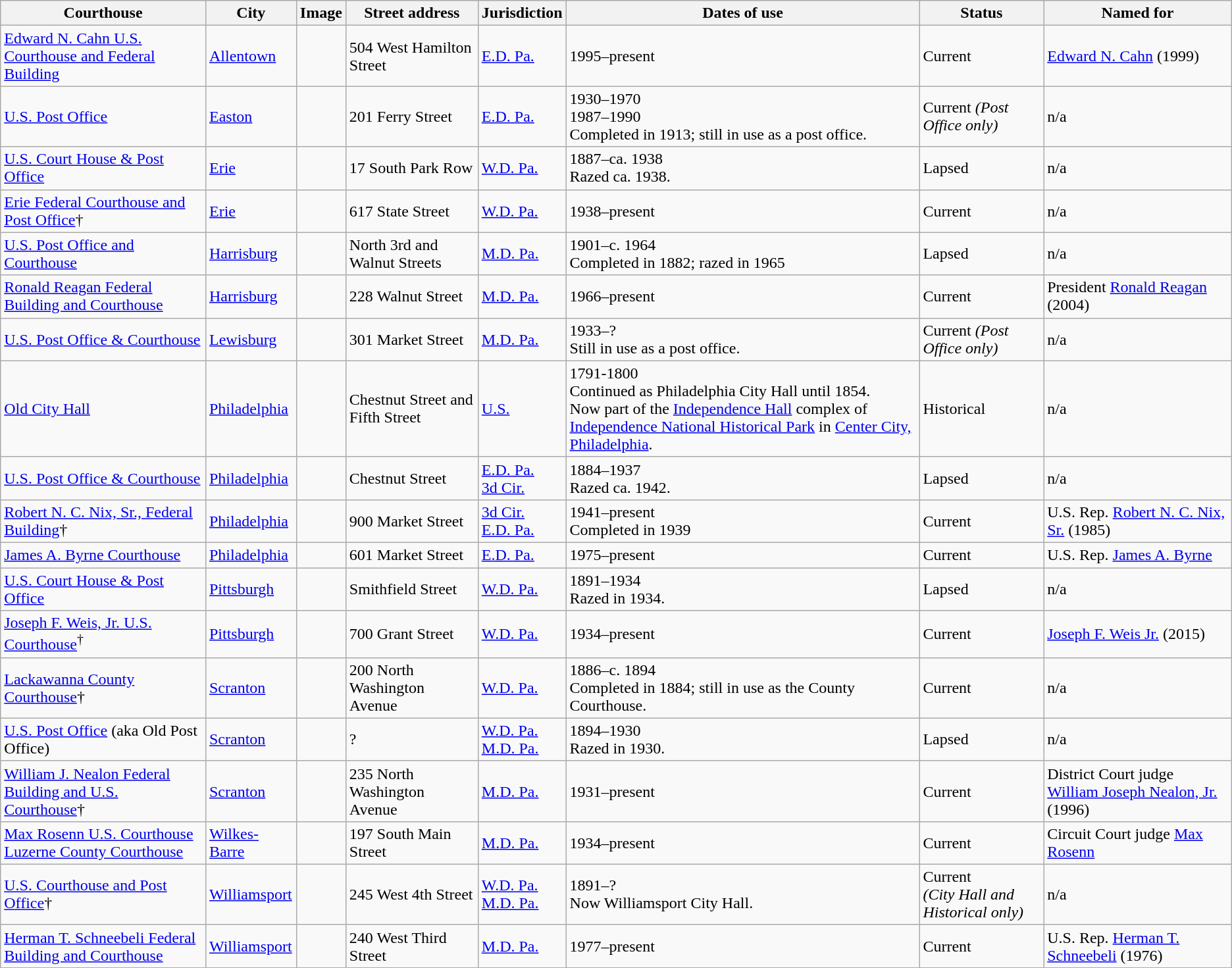<table class="wikitable sortable sticky-header sort-under">
<tr>
<th>Courthouse</th>
<th>City</th>
<th>Image</th>
<th>Street address</th>
<th>Jurisdiction</th>
<th>Dates of use</th>
<th>Status</th>
<th>Named for</th>
</tr>
<tr>
<td><a href='#'>Edward N. Cahn U.S. Courthouse and Federal Building</a></td>
<td><a href='#'>Allentown</a></td>
<td></td>
<td>504 West Hamilton Street</td>
<td><a href='#'>E.D. Pa.</a></td>
<td>1995–present</td>
<td>Current</td>
<td><a href='#'>Edward N. Cahn</a> (1999)</td>
</tr>
<tr>
<td><a href='#'>U.S. Post Office</a></td>
<td><a href='#'>Easton</a></td>
<td></td>
<td>201 Ferry Street</td>
<td><a href='#'>E.D. Pa.</a></td>
<td>1930–1970<br>1987–1990<br>Completed in 1913; still in use as a post office.</td>
<td>Current <em>(Post Office only)</em></td>
<td>n/a</td>
</tr>
<tr>
<td><a href='#'>U.S. Court House & Post Office</a></td>
<td><a href='#'>Erie</a></td>
<td></td>
<td>17 South Park Row</td>
<td><a href='#'>W.D. Pa.</a></td>
<td>1887–ca. 1938<br>Razed ca. 1938.</td>
<td>Lapsed</td>
<td>n/a</td>
</tr>
<tr>
<td><a href='#'>Erie Federal Courthouse and Post Office</a>†</td>
<td><a href='#'>Erie</a></td>
<td></td>
<td>617 State Street</td>
<td><a href='#'>W.D. Pa.</a></td>
<td>1938–present</td>
<td>Current</td>
<td>n/a</td>
</tr>
<tr>
<td><a href='#'>U.S. Post Office and Courthouse</a></td>
<td><a href='#'>Harrisburg</a></td>
<td></td>
<td>North 3rd and Walnut Streets</td>
<td><a href='#'>M.D. Pa.</a></td>
<td>1901–c. 1964<br>Completed in 1882; razed in 1965</td>
<td>Lapsed</td>
<td>n/a</td>
</tr>
<tr>
<td><a href='#'>Ronald Reagan Federal Building and Courthouse</a></td>
<td><a href='#'>Harrisburg</a></td>
<td></td>
<td>228 Walnut Street</td>
<td><a href='#'>M.D. Pa.</a></td>
<td>1966–present</td>
<td>Current</td>
<td>President <a href='#'>Ronald Reagan</a> (2004)</td>
</tr>
<tr>
<td><a href='#'>U.S. Post Office & Courthouse</a></td>
<td><a href='#'>Lewisburg</a></td>
<td></td>
<td>301 Market Street</td>
<td><a href='#'>M.D. Pa.</a></td>
<td>1933–?<br>Still in use as a post office.</td>
<td>Current <em>(Post Office only)</em></td>
<td>n/a</td>
</tr>
<tr>
<td><a href='#'>Old City Hall</a></td>
<td><a href='#'>Philadelphia</a></td>
<td></td>
<td>Chestnut Street and Fifth Street</td>
<td><a href='#'>U.S.</a></td>
<td>1791-1800<br>Continued as Philadelphia City Hall until 1854.<br>Now part of the <a href='#'>Independence Hall</a> complex of <a href='#'>Independence National Historical Park</a> in <a href='#'>Center City, Philadelphia</a>.</td>
<td>Historical</td>
<td>n/a</td>
</tr>
<tr>
<td><a href='#'>U.S. Post Office & Courthouse</a></td>
<td><a href='#'>Philadelphia</a></td>
<td></td>
<td>Chestnut Street</td>
<td><a href='#'>E.D. Pa.</a><br><a href='#'>3d Cir.</a></td>
<td>1884–1937<br>Razed ca. 1942.</td>
<td>Lapsed</td>
<td>n/a</td>
</tr>
<tr>
<td><a href='#'>Robert N. C. Nix, Sr., Federal Building</a>†</td>
<td><a href='#'>Philadelphia</a></td>
<td></td>
<td>900 Market Street</td>
<td><a href='#'>3d Cir.</a><br><a href='#'>E.D. Pa.</a></td>
<td>1941–present<br>Completed in 1939</td>
<td>Current</td>
<td>U.S. Rep. <a href='#'>Robert N. C. Nix, Sr.</a> (1985)</td>
</tr>
<tr>
<td><a href='#'>James A. Byrne Courthouse</a></td>
<td><a href='#'>Philadelphia</a></td>
<td></td>
<td>601 Market Street</td>
<td><a href='#'>E.D. Pa.</a></td>
<td>1975–present</td>
<td>Current</td>
<td>U.S. Rep. <a href='#'>James A. Byrne</a></td>
</tr>
<tr>
<td><a href='#'>U.S. Court House & Post Office</a></td>
<td><a href='#'>Pittsburgh</a></td>
<td></td>
<td>Smithfield Street</td>
<td><a href='#'>W.D. Pa.</a></td>
<td>1891–1934<br>Razed in 1934.</td>
<td>Lapsed</td>
<td>n/a</td>
</tr>
<tr>
<td><a href='#'>Joseph F. Weis, Jr. U.S. Courthouse</a><sup>†</sup></td>
<td><a href='#'>Pittsburgh</a></td>
<td></td>
<td>700 Grant Street</td>
<td><a href='#'>W.D. Pa.</a></td>
<td>1934–present</td>
<td>Current</td>
<td><a href='#'>Joseph F. Weis Jr.</a> (2015)</td>
</tr>
<tr>
<td><a href='#'>Lackawanna County Courthouse</a>†</td>
<td><a href='#'>Scranton</a></td>
<td></td>
<td>200 North Washington Avenue</td>
<td><a href='#'>W.D. Pa.</a></td>
<td>1886–c. 1894<br>Completed in 1884; still in use as the County Courthouse.</td>
<td>Current</td>
<td>n/a</td>
</tr>
<tr>
<td><a href='#'>U.S. Post Office</a> (aka Old Post Office)</td>
<td><a href='#'>Scranton</a></td>
<td></td>
<td>?</td>
<td><a href='#'>W.D. Pa.</a><br><a href='#'>M.D. Pa.</a></td>
<td>1894–1930<br>Razed in 1930.</td>
<td>Lapsed</td>
<td>n/a</td>
</tr>
<tr>
<td><a href='#'>William J. Nealon Federal Building and U.S. Courthouse</a>†</td>
<td><a href='#'>Scranton</a></td>
<td></td>
<td>235 North Washington Avenue</td>
<td><a href='#'>M.D. Pa.</a></td>
<td>1931–present</td>
<td>Current</td>
<td>District Court judge <a href='#'>William Joseph Nealon, Jr.</a> (1996)</td>
</tr>
<tr>
<td><a href='#'>Max Rosenn U.S. Courthouse Luzerne County Courthouse</a></td>
<td><a href='#'>Wilkes-Barre</a></td>
<td></td>
<td>197 South Main Street</td>
<td><a href='#'>M.D. Pa.</a></td>
<td>1934–present</td>
<td>Current</td>
<td>Circuit Court judge <a href='#'>Max Rosenn</a></td>
</tr>
<tr>
<td><a href='#'>U.S. Courthouse and Post Office</a>†</td>
<td><a href='#'>Williamsport</a></td>
<td></td>
<td>245 West 4th Street</td>
<td><a href='#'>W.D. Pa.</a><br><a href='#'>M.D. Pa.</a></td>
<td>1891–?<br>Now Williamsport City Hall.</td>
<td>Current<br><em>(City Hall and Historical only)</em></td>
<td>n/a</td>
</tr>
<tr>
<td><a href='#'>Herman T. Schneebeli Federal Building and Courthouse</a></td>
<td><a href='#'>Williamsport</a></td>
<td></td>
<td>240 West Third Street</td>
<td><a href='#'>M.D. Pa.</a></td>
<td>1977–present</td>
<td>Current</td>
<td>U.S. Rep. <a href='#'>Herman T. Schneebeli</a> (1976)</td>
</tr>
</table>
